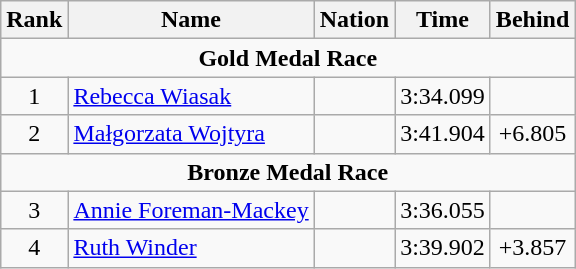<table class="wikitable" style="text-align:center">
<tr>
<th>Rank</th>
<th>Name</th>
<th>Nation</th>
<th>Time</th>
<th>Behind</th>
</tr>
<tr>
<td colspan=5><strong>Gold Medal Race</strong></td>
</tr>
<tr>
<td>1</td>
<td align=left><a href='#'>Rebecca Wiasak</a></td>
<td align=left></td>
<td>3:34.099</td>
<td></td>
</tr>
<tr>
<td>2</td>
<td align=left><a href='#'>Małgorzata Wojtyra</a></td>
<td align=left></td>
<td>3:41.904</td>
<td>+6.805</td>
</tr>
<tr>
<td colspan=5><strong>Bronze Medal Race</strong></td>
</tr>
<tr>
<td>3</td>
<td align=left><a href='#'>Annie Foreman-Mackey</a></td>
<td align=left></td>
<td>3:36.055</td>
<td></td>
</tr>
<tr>
<td>4</td>
<td align=left><a href='#'>Ruth Winder</a></td>
<td align=left></td>
<td>3:39.902</td>
<td>+3.857</td>
</tr>
</table>
